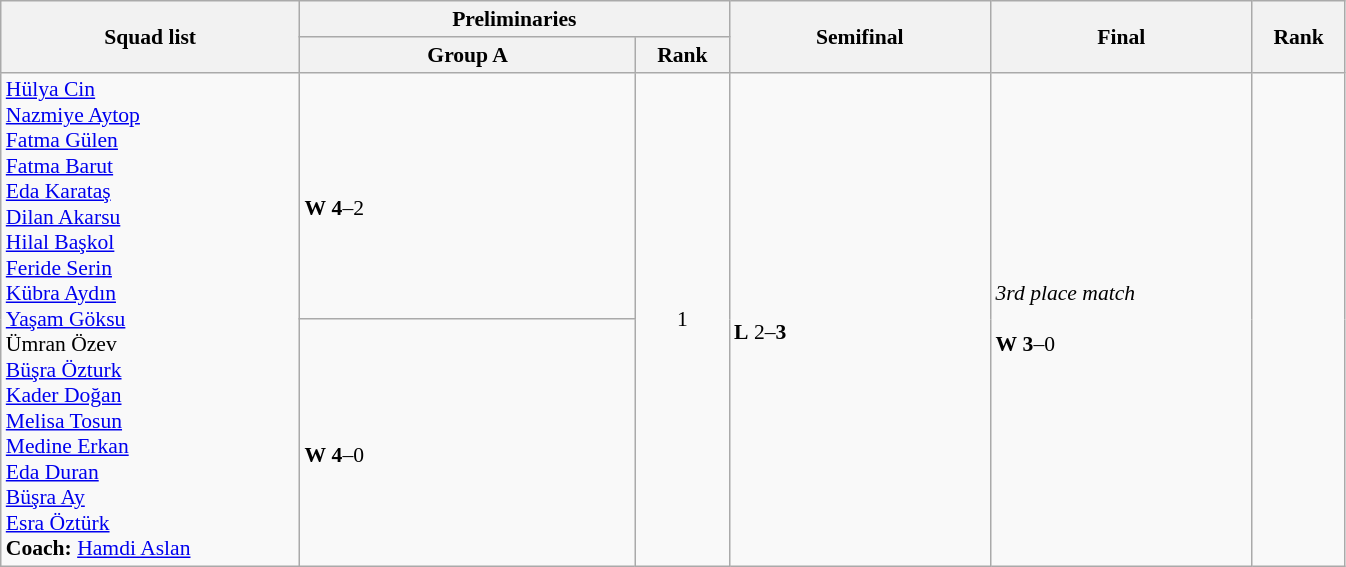<table class="wikitable" width="71%" style="text-align:left; font-size:90%">
<tr>
<th rowspan="2" width="16%">Squad list</th>
<th colspan="2">Preliminaries</th>
<th rowspan="2" width="14%">Semifinal</th>
<th rowspan="2" width="14%">Final</th>
<th rowspan="2" width="5%">Rank</th>
</tr>
<tr>
<th width="18%">Group A</th>
<th width="5%">Rank</th>
</tr>
<tr>
<td rowspan=2><a href='#'>Hülya Cin</a><br><a href='#'>Nazmiye Aytop</a><br><a href='#'>Fatma Gülen</a><br><a href='#'>Fatma Barut</a><br><a href='#'>Eda Karataş</a><br><a href='#'>Dilan Akarsu</a><br><a href='#'>Hilal Başkol</a><br><a href='#'>Feride Serin</a><br><a href='#'>Kübra Aydın</a><br><a href='#'>Yaşam Göksu</a><br>Ümran Özev<br><a href='#'>Büşra Özturk</a><br><a href='#'>Kader Doğan</a><br><a href='#'>Melisa Tosun</a><br><a href='#'>Medine Erkan</a><br><a href='#'>Eda Duran</a><br><a href='#'>Büşra Ay</a><br><a href='#'>Esra Öztürk</a><br><strong>Coach:</strong> <a href='#'>Hamdi Aslan</a></td>
<td><br><strong>W</strong> <strong>4</strong>–2</td>
<td rowspan=2 align=center>1 <strong></strong></td>
<td rowspan="2"><br><strong>L</strong> 2–<strong>3</strong></td>
<td rowspan="2"><em>3rd place match</em><br><br> <strong>W</strong> <strong>3</strong>–0</td>
<td rowspan=2 align=center></td>
</tr>
<tr>
<td><br><strong>W</strong> <strong>4</strong>–0</td>
</tr>
</table>
